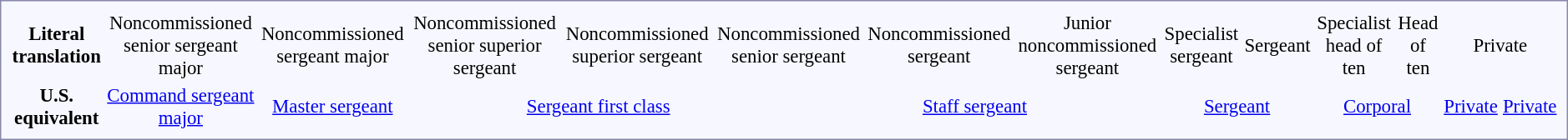<table style="border:1px solid #8888aa; background-color:#f7f8ff; padding:5px; font-size:95%; margin: 0px 12px 12px 0px;">
<tr style="text-align:center;">
<th>Literal translation</th>
<td colspan=6>Noncommissioned senior sergeant major</td>
<td colspan=2>Noncommissioned sergeant major</td>
<td colspan=4>Noncommissioned senior superior sergeant</td>
<td colspan=2>Noncommissioned superior sergeant</td>
<td colspan=4>Noncommissioned senior sergeant</td>
<td colspan=2>Noncommissioned sergeant</td>
<td colspan=2>Junior noncommissioned sergeant</td>
<td colspan=2>Specialist sergeant</td>
<td colspan=2>Sergeant</td>
<td colspan=1>Specialist head of ten</td>
<td colspan=1>Head of ten</td>
<td colspan=8>Private</td>
</tr>
<tr style="text-align:center;">
<td><strong>U.S. equivalent</strong></td>
<td colspan=6><a href='#'>Command sergeant major</a></td>
<td colspan=2><a href='#'>Master sergeant</a></td>
<td colspan=8><a href='#'>Sergeant first class</a></td>
<td colspan=6><a href='#'>Staff sergeant</a></td>
<td colspan=4><a href='#'>Sergeant</a></td>
<td colspan=2><a href='#'>Corporal</a></td>
<td colspan=6><a href='#'>Private</a></td>
<td colspan=2><a href='#'>Private</a></td>
</tr>
</table>
